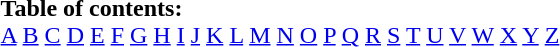<table border="0" id="toc" style="margin: 0 auto;" align=center>
<tr>
<td><strong>Table of contents:</strong><br><a href='#'>A</a> <a href='#'>B</a> <a href='#'>C</a> <a href='#'>D</a> <a href='#'>E</a> <a href='#'>F</a> <a href='#'>G</a> <a href='#'>H</a> <a href='#'>I</a> <a href='#'>J</a> <a href='#'>K</a> <a href='#'>L</a> <a href='#'>M</a> <a href='#'>N</a> <a href='#'>O</a> <a href='#'>P</a> <a href='#'>Q</a> <a href='#'>R</a> <a href='#'>S</a> <a href='#'>T</a> <a href='#'>U</a> <a href='#'>V</a> <a href='#'>W</a> <a href='#'>X</a> <a href='#'>Y</a> <a href='#'>Z</a></td>
</tr>
</table>
